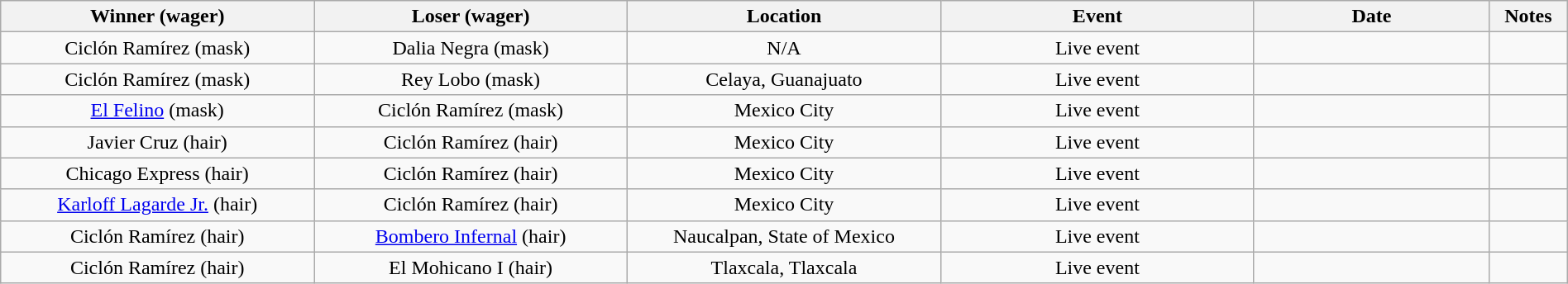<table class="wikitable sortable" width=100%  style="text-align: center">
<tr>
<th width=20% scope="col">Winner (wager)</th>
<th width=20% scope="col">Loser (wager)</th>
<th width=20% scope="col">Location</th>
<th width=20% scope="col">Event</th>
<th width=15% scope="col">Date</th>
<th class="unsortable" width=5% scope="col">Notes</th>
</tr>
<tr>
<td>Ciclón Ramírez (mask)</td>
<td>Dalia Negra (mask)</td>
<td>N/A</td>
<td>Live event</td>
<td></td>
<td> </td>
</tr>
<tr>
<td>Ciclón Ramírez (mask)</td>
<td>Rey Lobo (mask)</td>
<td>Celaya, Guanajuato</td>
<td>Live event</td>
<td></td>
<td></td>
</tr>
<tr>
<td><a href='#'>El Felino</a> (mask)</td>
<td>Ciclón Ramírez (mask)</td>
<td>Mexico City</td>
<td>Live event</td>
<td></td>
<td></td>
</tr>
<tr>
<td>Javier Cruz (hair)</td>
<td>Ciclón Ramírez (hair)</td>
<td>Mexico City</td>
<td>Live event</td>
<td></td>
<td> </td>
</tr>
<tr>
<td>Chicago Express (hair)</td>
<td>Ciclón Ramírez (hair)</td>
<td>Mexico City</td>
<td>Live event</td>
<td></td>
<td> </td>
</tr>
<tr>
<td><a href='#'>Karloff Lagarde Jr.</a> (hair)</td>
<td>Ciclón Ramírez (hair)</td>
<td>Mexico City</td>
<td>Live event</td>
<td></td>
<td> </td>
</tr>
<tr>
<td>Ciclón Ramírez (hair)</td>
<td><a href='#'>Bombero Infernal</a> (hair)</td>
<td>Naucalpan, State of Mexico</td>
<td>Live event</td>
<td></td>
<td></td>
</tr>
<tr>
<td>Ciclón Ramírez (hair)</td>
<td>El Mohicano I (hair)</td>
<td>Tlaxcala, Tlaxcala</td>
<td>Live event</td>
<td></td>
<td> </td>
</tr>
</table>
